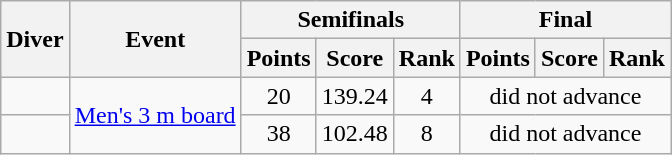<table class="wikitable sortable" style="text-align:center">
<tr>
<th rowspan=2>Diver</th>
<th rowspan=2>Event</th>
<th colspan=3>Semifinals</th>
<th colspan=3>Final</th>
</tr>
<tr>
<th>Points</th>
<th>Score</th>
<th>Rank</th>
<th>Points</th>
<th>Score</th>
<th>Rank</th>
</tr>
<tr>
<td align=left></td>
<td align=left rowspan=2><a href='#'>Men's 3 m board</a></td>
<td>20</td>
<td>139.24</td>
<td>4</td>
<td colspan=3>did not advance</td>
</tr>
<tr>
<td align=left></td>
<td>38</td>
<td>102.48</td>
<td>8</td>
<td colspan=3>did not advance</td>
</tr>
</table>
